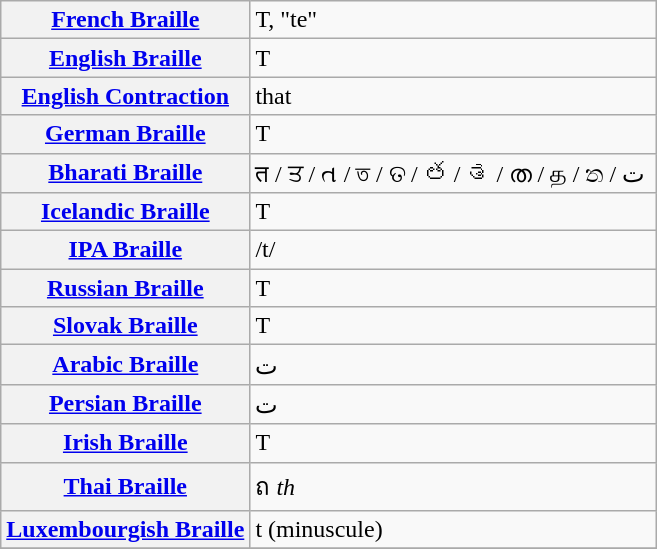<table class="wikitable">
<tr>
<th align=left><a href='#'>French Braille</a></th>
<td>T, "te"</td>
</tr>
<tr>
<th align=left><a href='#'>English Braille</a></th>
<td>T</td>
</tr>
<tr>
<th align=left><a href='#'>English Contraction</a></th>
<td>that</td>
</tr>
<tr>
<th align=left><a href='#'>German Braille</a></th>
<td>T</td>
</tr>
<tr>
<th align=left><a href='#'>Bharati Braille</a></th>
<td>त / ਤ / ત / ত / ତ / త / ತ / ത / த / ත / ت ‎</td>
</tr>
<tr>
<th align=left><a href='#'>Icelandic Braille</a></th>
<td>T</td>
</tr>
<tr>
<th align=left><a href='#'>IPA Braille</a></th>
<td>/t/</td>
</tr>
<tr>
<th align=left><a href='#'>Russian Braille</a></th>
<td>Т</td>
</tr>
<tr>
<th align=left><a href='#'>Slovak Braille</a></th>
<td>T</td>
</tr>
<tr>
<th align=left><a href='#'>Arabic Braille</a></th>
<td>ت</td>
</tr>
<tr>
<th align=left><a href='#'>Persian Braille</a></th>
<td>ت</td>
</tr>
<tr>
<th align=left><a href='#'>Irish Braille</a></th>
<td>T</td>
</tr>
<tr>
<th align=left><a href='#'>Thai Braille</a></th>
<td>ถ <em>th</em></td>
</tr>
<tr>
<th align=left><a href='#'>Luxembourgish Braille</a></th>
<td>t (minuscule)</td>
</tr>
<tr>
</tr>
</table>
